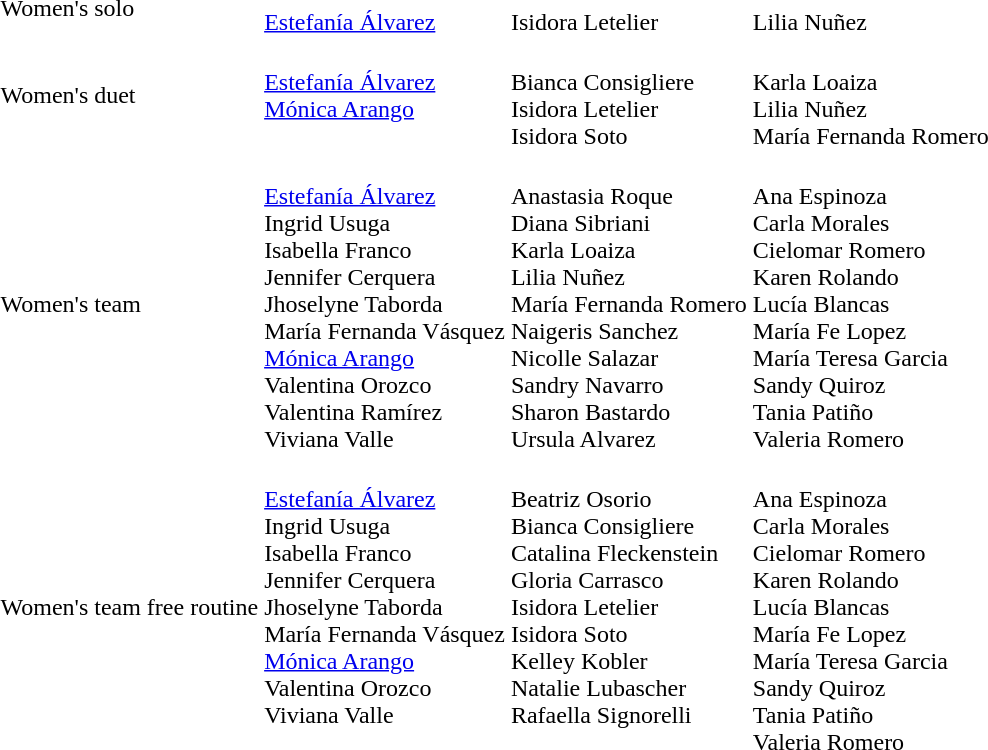<table>
<tr>
<td>Women's solo</td>
<td><br><a href='#'>Estefanía Álvarez</a></td>
<td valign=top><br>Isidora Letelier</td>
<td valign=top><br>Lilia Nuñez</td>
</tr>
<tr>
<td>Women's duet</td>
<td valign=top><br><a href='#'>Estefanía Álvarez</a><br><a href='#'>Mónica Arango</a></td>
<td><br>Bianca Consigliere<br>Isidora Letelier<br>Isidora Soto</td>
<td nowrap><br>Karla Loaiza<br>Lilia Nuñez<br>María Fernanda Romero</td>
</tr>
<tr>
<td>Women's team</td>
<td nowrap><br><a href='#'>Estefanía Álvarez</a><br>Ingrid Usuga<br>Isabella Franco<br>Jennifer Cerquera<br>Jhoselyne Taborda<br>María Fernanda Vásquez<br><a href='#'>Mónica Arango</a><br>Valentina Orozco<br>Valentina Ramírez<br>Viviana Valle</td>
<td nowrap><br>Anastasia Roque<br>Diana Sibriani<br>Karla Loaiza<br>Lilia Nuñez<br>María Fernanda Romero<br>Naigeris Sanchez<br>Nicolle Salazar<br>Sandry Navarro<br>Sharon Bastardo<br>Ursula Alvarez</td>
<td><br>Ana Espinoza<br>Carla Morales<br>Cielomar Romero<br>Karen Rolando<br>Lucía Blancas<br>María Fe Lopez<br>María Teresa Garcia<br>Sandy Quiroz<br>Tania Patiño<br>Valeria Romero</td>
</tr>
<tr>
<td>Women's team free routine</td>
<td valign=top><br><a href='#'>Estefanía Álvarez</a><br>Ingrid Usuga<br>Isabella Franco<br>Jennifer Cerquera<br>Jhoselyne Taborda<br>María Fernanda Vásquez<br><a href='#'>Mónica Arango</a><br>Valentina Orozco<br>Viviana Valle</td>
<td valign=top><br>Beatriz Osorio<br>Bianca Consigliere<br>Catalina Fleckenstein<br>Gloria Carrasco<br>Isidora Letelier<br>Isidora Soto<br>Kelley Kobler<br>Natalie Lubascher<br>Rafaella Signorelli</td>
<td valign=top><br>Ana Espinoza<br>Carla Morales<br>Cielomar Romero<br>Karen Rolando<br>Lucía Blancas<br>María Fe Lopez<br>María  Teresa Garcia<br>Sandy Quiroz<br>Tania Patiño<br>Valeria Romero</td>
</tr>
</table>
